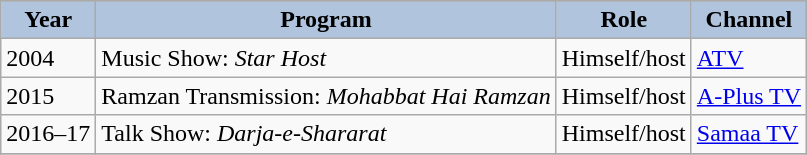<table class="wikitable">
<tr>
</tr>
<tr>
<th style="background:#B0C4DE;">Year</th>
<th style="background:#B0C4DE;">Program</th>
<th style="background:#B0C4DE;">Role</th>
<th style="background:#B0C4DE;">Channel</th>
</tr>
<tr>
<td>2004</td>
<td>Music Show: <em>Star Host</em></td>
<td>Himself/host</td>
<td><a href='#'>ATV</a></td>
</tr>
<tr>
<td>2015</td>
<td>Ramzan Transmission: <em>Mohabbat Hai Ramzan</em></td>
<td>Himself/host</td>
<td><a href='#'>A-Plus TV</a></td>
</tr>
<tr>
<td>2016–17</td>
<td>Talk Show: <em>Darja-e-Shararat</em></td>
<td>Himself/host</td>
<td><a href='#'>Samaa TV</a></td>
</tr>
<tr>
</tr>
</table>
